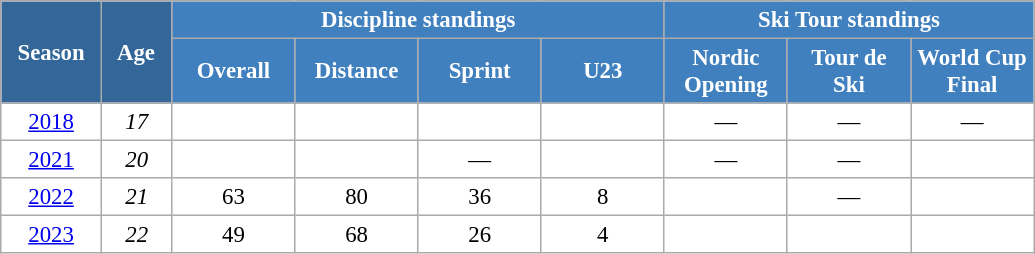<table class="wikitable" style="font-size:95%; text-align:center; border:grey solid 1px; border-collapse:collapse; background:#ffffff;">
<tr>
<th style="background-color:#369; color:white; width:60px;" rowspan="2"> Season </th>
<th style="background-color:#369; color:white; width:40px;" rowspan="2"> Age </th>
<th style="background-color:#4180be; color:white;" colspan="4">Discipline standings</th>
<th style="background-color:#4180be; color:white;" colspan="3">Ski Tour standings</th>
</tr>
<tr>
<th style="background-color:#4180be; color:white; width:75px;">Overall</th>
<th style="background-color:#4180be; color:white; width:75px;">Distance</th>
<th style="background-color:#4180be; color:white; width:75px;">Sprint</th>
<th style="background-color:#4180be; color:white; width:75px;">U23</th>
<th style="background-color:#4180be; color:white; width:75px;">Nordic<br>Opening</th>
<th style="background-color:#4180be; color:white; width:75px;">Tour de<br>Ski</th>
<th style="background-color:#4180be; color:white; width:75px;">World Cup<br>Final</th>
</tr>
<tr>
<td><a href='#'>2018</a></td>
<td><em>17</em></td>
<td></td>
<td></td>
<td></td>
<td></td>
<td>—</td>
<td>—</td>
<td>—</td>
</tr>
<tr>
<td><a href='#'>2021</a></td>
<td><em>20</em></td>
<td></td>
<td></td>
<td>—</td>
<td></td>
<td>—</td>
<td>—</td>
<td></td>
</tr>
<tr>
<td><a href='#'>2022</a></td>
<td><em>21</em></td>
<td>63</td>
<td>80</td>
<td>36</td>
<td>8</td>
<td></td>
<td>—</td>
<td></td>
</tr>
<tr>
<td><a href='#'>2023</a></td>
<td><em>22</em></td>
<td>49</td>
<td>68</td>
<td>26</td>
<td>4</td>
<td></td>
<td></td>
<td></td>
</tr>
</table>
